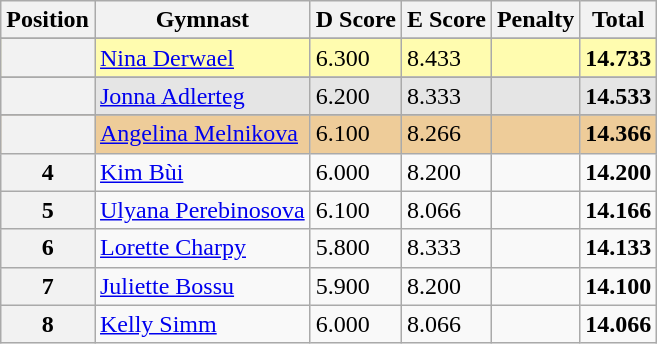<table class="wikitable sortable">
<tr>
<th>Position</th>
<th>Gymnast</th>
<th>D Score</th>
<th>E Score</th>
<th>Penalty</th>
<th>Total</th>
</tr>
<tr>
</tr>
<tr style="background:#fffcaf;">
<th scope="row" style="text-align:center"></th>
<td> <a href='#'>Nina Derwael</a></td>
<td>6.300</td>
<td>8.433</td>
<td></td>
<td><strong>14.733</strong></td>
</tr>
<tr>
</tr>
<tr style="background:#e5e5e5;">
<th scope="row" style="text-align:center"></th>
<td> <a href='#'>Jonna Adlerteg</a></td>
<td>6.200</td>
<td>8.333</td>
<td></td>
<td><strong>14.533</strong></td>
</tr>
<tr>
</tr>
<tr style="background:#ec9;">
<th scope="row" style="text-align:center"></th>
<td> <a href='#'>Angelina Melnikova</a></td>
<td>6.100</td>
<td>8.266</td>
<td></td>
<td><strong>14.366</strong></td>
</tr>
<tr>
<th>4</th>
<td> <a href='#'>Kim Bùi</a></td>
<td>6.000</td>
<td>8.200</td>
<td></td>
<td><strong>14.200</strong></td>
</tr>
<tr>
<th>5</th>
<td> <a href='#'>Ulyana Perebinosova</a></td>
<td>6.100</td>
<td>8.066</td>
<td></td>
<td><strong>14.166</strong></td>
</tr>
<tr>
<th>6</th>
<td> <a href='#'>Lorette Charpy</a></td>
<td>5.800</td>
<td>8.333</td>
<td></td>
<td><strong>14.133</strong></td>
</tr>
<tr>
<th>7</th>
<td> <a href='#'>Juliette Bossu</a></td>
<td>5.900</td>
<td>8.200</td>
<td></td>
<td><strong>14.100</strong></td>
</tr>
<tr>
<th>8</th>
<td> <a href='#'>Kelly Simm</a></td>
<td>6.000</td>
<td>8.066</td>
<td></td>
<td><strong>14.066</strong></td>
</tr>
</table>
